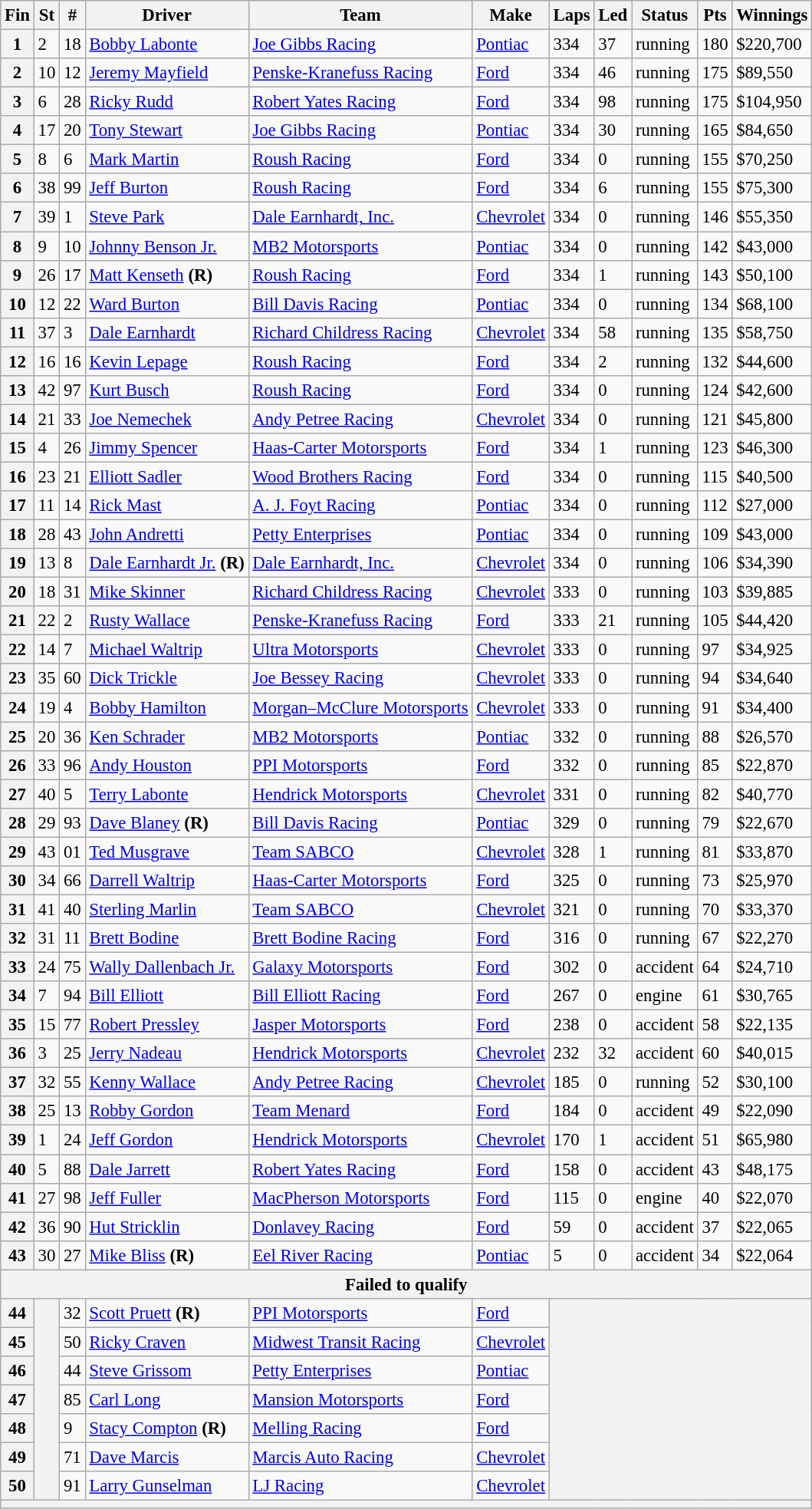<table class="wikitable" style="font-size:95%">
<tr>
<th>Fin</th>
<th>St</th>
<th>#</th>
<th>Driver</th>
<th>Team</th>
<th>Make</th>
<th>Laps</th>
<th>Led</th>
<th>Status</th>
<th>Pts</th>
<th>Winnings</th>
</tr>
<tr>
<th>1</th>
<td>2</td>
<td>18</td>
<td><a href='#'>Bobby Labonte</a></td>
<td><a href='#'>Joe Gibbs Racing</a></td>
<td><a href='#'>Pontiac</a></td>
<td>334</td>
<td>37</td>
<td>running</td>
<td>180</td>
<td>$220,700</td>
</tr>
<tr>
<th>2</th>
<td>10</td>
<td>12</td>
<td><a href='#'>Jeremy Mayfield</a></td>
<td><a href='#'>Penske-Kranefuss Racing</a></td>
<td><a href='#'>Ford</a></td>
<td>334</td>
<td>46</td>
<td>running</td>
<td>175</td>
<td>$89,550</td>
</tr>
<tr>
<th>3</th>
<td>6</td>
<td>28</td>
<td><a href='#'>Ricky Rudd</a></td>
<td><a href='#'>Robert Yates Racing</a></td>
<td><a href='#'>Ford</a></td>
<td>334</td>
<td>98</td>
<td>running</td>
<td>175</td>
<td>$104,950</td>
</tr>
<tr>
<th>4</th>
<td>17</td>
<td>20</td>
<td><a href='#'>Tony Stewart</a></td>
<td><a href='#'>Joe Gibbs Racing</a></td>
<td><a href='#'>Pontiac</a></td>
<td>334</td>
<td>30</td>
<td>running</td>
<td>165</td>
<td>$84,650</td>
</tr>
<tr>
<th>5</th>
<td>8</td>
<td>6</td>
<td><a href='#'>Mark Martin</a></td>
<td><a href='#'>Roush Racing</a></td>
<td><a href='#'>Ford</a></td>
<td>334</td>
<td>0</td>
<td>running</td>
<td>155</td>
<td>$70,250</td>
</tr>
<tr>
<th>6</th>
<td>38</td>
<td>99</td>
<td><a href='#'>Jeff Burton</a></td>
<td><a href='#'>Roush Racing</a></td>
<td><a href='#'>Ford</a></td>
<td>334</td>
<td>6</td>
<td>running</td>
<td>155</td>
<td>$75,300</td>
</tr>
<tr>
<th>7</th>
<td>39</td>
<td>1</td>
<td><a href='#'>Steve Park</a></td>
<td><a href='#'>Dale Earnhardt, Inc.</a></td>
<td><a href='#'>Chevrolet</a></td>
<td>334</td>
<td>0</td>
<td>running</td>
<td>146</td>
<td>$55,350</td>
</tr>
<tr>
<th>8</th>
<td>9</td>
<td>10</td>
<td><a href='#'>Johnny Benson Jr.</a></td>
<td><a href='#'>MB2 Motorsports</a></td>
<td><a href='#'>Pontiac</a></td>
<td>334</td>
<td>0</td>
<td>running</td>
<td>142</td>
<td>$43,000</td>
</tr>
<tr>
<th>9</th>
<td>26</td>
<td>17</td>
<td><a href='#'>Matt Kenseth</a> <strong>(R)</strong></td>
<td><a href='#'>Roush Racing</a></td>
<td><a href='#'>Ford</a></td>
<td>334</td>
<td>1</td>
<td>running</td>
<td>143</td>
<td>$50,100</td>
</tr>
<tr>
<th>10</th>
<td>12</td>
<td>22</td>
<td><a href='#'>Ward Burton</a></td>
<td><a href='#'>Bill Davis Racing</a></td>
<td><a href='#'>Pontiac</a></td>
<td>334</td>
<td>0</td>
<td>running</td>
<td>134</td>
<td>$68,100</td>
</tr>
<tr>
<th>11</th>
<td>37</td>
<td>3</td>
<td><a href='#'>Dale Earnhardt</a></td>
<td><a href='#'>Richard Childress Racing</a></td>
<td><a href='#'>Chevrolet</a></td>
<td>334</td>
<td>58</td>
<td>running</td>
<td>135</td>
<td>$58,750</td>
</tr>
<tr>
<th>12</th>
<td>16</td>
<td>16</td>
<td><a href='#'>Kevin Lepage</a></td>
<td><a href='#'>Roush Racing</a></td>
<td><a href='#'>Ford</a></td>
<td>334</td>
<td>2</td>
<td>running</td>
<td>132</td>
<td>$44,600</td>
</tr>
<tr>
<th>13</th>
<td>42</td>
<td>97</td>
<td><a href='#'>Kurt Busch</a></td>
<td><a href='#'>Roush Racing</a></td>
<td><a href='#'>Ford</a></td>
<td>334</td>
<td>0</td>
<td>running</td>
<td>124</td>
<td>$42,600</td>
</tr>
<tr>
<th>14</th>
<td>21</td>
<td>33</td>
<td><a href='#'>Joe Nemechek</a></td>
<td><a href='#'>Andy Petree Racing</a></td>
<td><a href='#'>Chevrolet</a></td>
<td>334</td>
<td>0</td>
<td>running</td>
<td>121</td>
<td>$45,800</td>
</tr>
<tr>
<th>15</th>
<td>4</td>
<td>26</td>
<td><a href='#'>Jimmy Spencer</a></td>
<td><a href='#'>Haas-Carter Motorsports</a></td>
<td><a href='#'>Ford</a></td>
<td>334</td>
<td>1</td>
<td>running</td>
<td>123</td>
<td>$46,300</td>
</tr>
<tr>
<th>16</th>
<td>23</td>
<td>21</td>
<td><a href='#'>Elliott Sadler</a></td>
<td><a href='#'>Wood Brothers Racing</a></td>
<td><a href='#'>Ford</a></td>
<td>334</td>
<td>0</td>
<td>running</td>
<td>115</td>
<td>$40,500</td>
</tr>
<tr>
<th>17</th>
<td>11</td>
<td>14</td>
<td><a href='#'>Rick Mast</a></td>
<td><a href='#'>A. J. Foyt Racing</a></td>
<td><a href='#'>Pontiac</a></td>
<td>334</td>
<td>0</td>
<td>running</td>
<td>112</td>
<td>$27,000</td>
</tr>
<tr>
<th>18</th>
<td>28</td>
<td>43</td>
<td><a href='#'>John Andretti</a></td>
<td><a href='#'>Petty Enterprises</a></td>
<td><a href='#'>Pontiac</a></td>
<td>334</td>
<td>0</td>
<td>running</td>
<td>109</td>
<td>$43,000</td>
</tr>
<tr>
<th>19</th>
<td>13</td>
<td>8</td>
<td><a href='#'>Dale Earnhardt Jr.</a> <strong>(R)</strong></td>
<td><a href='#'>Dale Earnhardt, Inc.</a></td>
<td><a href='#'>Chevrolet</a></td>
<td>334</td>
<td>0</td>
<td>running</td>
<td>106</td>
<td>$34,390</td>
</tr>
<tr>
<th>20</th>
<td>18</td>
<td>31</td>
<td><a href='#'>Mike Skinner</a></td>
<td><a href='#'>Richard Childress Racing</a></td>
<td><a href='#'>Chevrolet</a></td>
<td>333</td>
<td>0</td>
<td>running</td>
<td>103</td>
<td>$39,885</td>
</tr>
<tr>
<th>21</th>
<td>22</td>
<td>2</td>
<td><a href='#'>Rusty Wallace</a></td>
<td><a href='#'>Penske-Kranefuss Racing</a></td>
<td><a href='#'>Ford</a></td>
<td>333</td>
<td>21</td>
<td>running</td>
<td>105</td>
<td>$44,420</td>
</tr>
<tr>
<th>22</th>
<td>14</td>
<td>7</td>
<td><a href='#'>Michael Waltrip</a></td>
<td><a href='#'>Ultra Motorsports</a></td>
<td><a href='#'>Chevrolet</a></td>
<td>333</td>
<td>0</td>
<td>running</td>
<td>97</td>
<td>$34,925</td>
</tr>
<tr>
<th>23</th>
<td>35</td>
<td>60</td>
<td><a href='#'>Dick Trickle</a></td>
<td><a href='#'>Joe Bessey Racing</a></td>
<td><a href='#'>Chevrolet</a></td>
<td>333</td>
<td>0</td>
<td>running</td>
<td>94</td>
<td>$34,640</td>
</tr>
<tr>
<th>24</th>
<td>19</td>
<td>4</td>
<td><a href='#'>Bobby Hamilton</a></td>
<td><a href='#'>Morgan–McClure Motorsports</a></td>
<td><a href='#'>Chevrolet</a></td>
<td>333</td>
<td>0</td>
<td>running</td>
<td>91</td>
<td>$34,400</td>
</tr>
<tr>
<th>25</th>
<td>20</td>
<td>36</td>
<td><a href='#'>Ken Schrader</a></td>
<td><a href='#'>MB2 Motorsports</a></td>
<td><a href='#'>Pontiac</a></td>
<td>332</td>
<td>0</td>
<td>running</td>
<td>88</td>
<td>$26,570</td>
</tr>
<tr>
<th>26</th>
<td>33</td>
<td>96</td>
<td><a href='#'>Andy Houston</a></td>
<td><a href='#'>PPI Motorsports</a></td>
<td><a href='#'>Ford</a></td>
<td>332</td>
<td>0</td>
<td>running</td>
<td>85</td>
<td>$22,870</td>
</tr>
<tr>
<th>27</th>
<td>40</td>
<td>5</td>
<td><a href='#'>Terry Labonte</a></td>
<td><a href='#'>Hendrick Motorsports</a></td>
<td><a href='#'>Chevrolet</a></td>
<td>331</td>
<td>0</td>
<td>running</td>
<td>82</td>
<td>$40,770</td>
</tr>
<tr>
<th>28</th>
<td>29</td>
<td>93</td>
<td><a href='#'>Dave Blaney</a> <strong>(R)</strong></td>
<td><a href='#'>Bill Davis Racing</a></td>
<td><a href='#'>Pontiac</a></td>
<td>329</td>
<td>0</td>
<td>running</td>
<td>79</td>
<td>$22,670</td>
</tr>
<tr>
<th>29</th>
<td>43</td>
<td>01</td>
<td><a href='#'>Ted Musgrave</a></td>
<td><a href='#'>Team SABCO</a></td>
<td><a href='#'>Chevrolet</a></td>
<td>328</td>
<td>1</td>
<td>running</td>
<td>81</td>
<td>$33,870</td>
</tr>
<tr>
<th>30</th>
<td>34</td>
<td>66</td>
<td><a href='#'>Darrell Waltrip</a></td>
<td><a href='#'>Haas-Carter Motorsports</a></td>
<td><a href='#'>Ford</a></td>
<td>325</td>
<td>0</td>
<td>running</td>
<td>73</td>
<td>$25,970</td>
</tr>
<tr>
<th>31</th>
<td>41</td>
<td>40</td>
<td><a href='#'>Sterling Marlin</a></td>
<td><a href='#'>Team SABCO</a></td>
<td><a href='#'>Chevrolet</a></td>
<td>321</td>
<td>0</td>
<td>running</td>
<td>70</td>
<td>$33,370</td>
</tr>
<tr>
<th>32</th>
<td>31</td>
<td>11</td>
<td><a href='#'>Brett Bodine</a></td>
<td><a href='#'>Brett Bodine Racing</a></td>
<td><a href='#'>Ford</a></td>
<td>316</td>
<td>0</td>
<td>running</td>
<td>67</td>
<td>$22,270</td>
</tr>
<tr>
<th>33</th>
<td>24</td>
<td>75</td>
<td><a href='#'>Wally Dallenbach Jr.</a></td>
<td><a href='#'>Galaxy Motorsports</a></td>
<td><a href='#'>Ford</a></td>
<td>302</td>
<td>0</td>
<td>accident</td>
<td>64</td>
<td>$24,710</td>
</tr>
<tr>
<th>34</th>
<td>7</td>
<td>94</td>
<td><a href='#'>Bill Elliott</a></td>
<td><a href='#'>Bill Elliott Racing</a></td>
<td><a href='#'>Ford</a></td>
<td>267</td>
<td>0</td>
<td>engine</td>
<td>61</td>
<td>$30,765</td>
</tr>
<tr>
<th>35</th>
<td>15</td>
<td>77</td>
<td><a href='#'>Robert Pressley</a></td>
<td><a href='#'>Jasper Motorsports</a></td>
<td><a href='#'>Ford</a></td>
<td>238</td>
<td>0</td>
<td>accident</td>
<td>58</td>
<td>$22,135</td>
</tr>
<tr>
<th>36</th>
<td>3</td>
<td>25</td>
<td><a href='#'>Jerry Nadeau</a></td>
<td><a href='#'>Hendrick Motorsports</a></td>
<td><a href='#'>Chevrolet</a></td>
<td>232</td>
<td>32</td>
<td>accident</td>
<td>60</td>
<td>$40,015</td>
</tr>
<tr>
<th>37</th>
<td>32</td>
<td>55</td>
<td><a href='#'>Kenny Wallace</a></td>
<td><a href='#'>Andy Petree Racing</a></td>
<td><a href='#'>Chevrolet</a></td>
<td>185</td>
<td>0</td>
<td>running</td>
<td>52</td>
<td>$30,100</td>
</tr>
<tr>
<th>38</th>
<td>25</td>
<td>13</td>
<td><a href='#'>Robby Gordon</a></td>
<td><a href='#'>Team Menard</a></td>
<td><a href='#'>Ford</a></td>
<td>184</td>
<td>0</td>
<td>accident</td>
<td>49</td>
<td>$22,090</td>
</tr>
<tr>
<th>39</th>
<td>1</td>
<td>24</td>
<td><a href='#'>Jeff Gordon</a></td>
<td><a href='#'>Hendrick Motorsports</a></td>
<td><a href='#'>Chevrolet</a></td>
<td>170</td>
<td>1</td>
<td>accident</td>
<td>51</td>
<td>$65,980</td>
</tr>
<tr>
<th>40</th>
<td>5</td>
<td>88</td>
<td><a href='#'>Dale Jarrett</a></td>
<td><a href='#'>Robert Yates Racing</a></td>
<td><a href='#'>Ford</a></td>
<td>158</td>
<td>0</td>
<td>accident</td>
<td>43</td>
<td>$48,175</td>
</tr>
<tr>
<th>41</th>
<td>27</td>
<td>98</td>
<td><a href='#'>Jeff Fuller</a></td>
<td><a href='#'>MacPherson Motorsports</a></td>
<td><a href='#'>Ford</a></td>
<td>115</td>
<td>0</td>
<td>engine</td>
<td>40</td>
<td>$22,070</td>
</tr>
<tr>
<th>42</th>
<td>36</td>
<td>90</td>
<td><a href='#'>Hut Stricklin</a></td>
<td><a href='#'>Donlavey Racing</a></td>
<td><a href='#'>Ford</a></td>
<td>59</td>
<td>0</td>
<td>accident</td>
<td>37</td>
<td>$22,065</td>
</tr>
<tr>
<th>43</th>
<td>30</td>
<td>27</td>
<td><a href='#'>Mike Bliss</a> <strong>(R)</strong></td>
<td><a href='#'>Eel River Racing</a></td>
<td><a href='#'>Pontiac</a></td>
<td>5</td>
<td>0</td>
<td>accident</td>
<td>34</td>
<td>$22,064</td>
</tr>
<tr>
<th colspan="11">Failed to qualify</th>
</tr>
<tr>
<th>44</th>
<th rowspan="7"></th>
<td>32</td>
<td><a href='#'>Scott Pruett</a> <strong>(R)</strong></td>
<td><a href='#'>PPI Motorsports</a></td>
<td><a href='#'>Ford</a></td>
<th colspan="5" rowspan="7"></th>
</tr>
<tr>
<th>45</th>
<td>50</td>
<td><a href='#'>Ricky Craven</a></td>
<td><a href='#'>Midwest Transit Racing</a></td>
<td><a href='#'>Chevrolet</a></td>
</tr>
<tr>
<th>46</th>
<td>44</td>
<td><a href='#'>Steve Grissom</a></td>
<td><a href='#'>Petty Enterprises</a></td>
<td><a href='#'>Pontiac</a></td>
</tr>
<tr>
<th>47</th>
<td>85</td>
<td><a href='#'>Carl Long</a></td>
<td><a href='#'>Mansion Motorsports</a></td>
<td><a href='#'>Ford</a></td>
</tr>
<tr>
<th>48</th>
<td>9</td>
<td><a href='#'>Stacy Compton</a> <strong>(R)</strong></td>
<td><a href='#'>Melling Racing</a></td>
<td><a href='#'>Ford</a></td>
</tr>
<tr>
<th>49</th>
<td>71</td>
<td><a href='#'>Dave Marcis</a></td>
<td><a href='#'>Marcis Auto Racing</a></td>
<td><a href='#'>Chevrolet</a></td>
</tr>
<tr>
<th>50</th>
<td>91</td>
<td><a href='#'>Larry Gunselman</a></td>
<td><a href='#'>LJ Racing</a></td>
<td><a href='#'>Chevrolet</a></td>
</tr>
<tr>
<th colspan="11"></th>
</tr>
</table>
